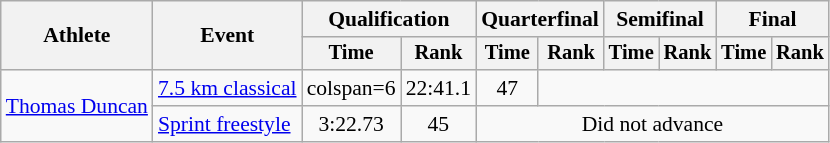<table class="wikitable" style="font-size:90%">
<tr>
<th rowspan="2">Athlete</th>
<th rowspan="2">Event</th>
<th colspan="2">Qualification</th>
<th colspan="2">Quarterfinal</th>
<th colspan="2">Semifinal</th>
<th colspan="2">Final</th>
</tr>
<tr style="font-size:95%">
<th>Time</th>
<th>Rank</th>
<th>Time</th>
<th>Rank</th>
<th>Time</th>
<th>Rank</th>
<th>Time</th>
<th>Rank</th>
</tr>
<tr align=center>
<td align=left rowspan=2><a href='#'>Thomas Duncan</a></td>
<td align=left><a href='#'>7.5 km classical</a></td>
<td>colspan=6</td>
<td>22:41.1</td>
<td>47</td>
</tr>
<tr align=center>
<td align=left><a href='#'>Sprint freestyle</a></td>
<td>3:22.73</td>
<td>45</td>
<td colspan=6>Did not advance</td>
</tr>
</table>
